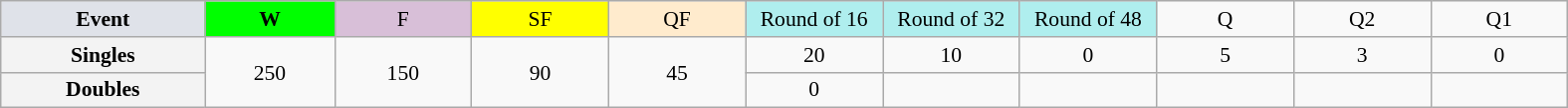<table class=wikitable style=font-size:90%;text-align:center>
<tr>
<td style="width:130px; background:#dfe2e9;"><strong>Event</strong></td>
<td style="width:80px; background:lime;"><strong>W</strong></td>
<td style="width:85px; background:thistle;">F</td>
<td style="width:85px; background:#ff0;">SF</td>
<td style="width:85px; background:#ffebcd;">QF</td>
<td style="width:85px; background:#afeeee;">Round of 16</td>
<td style="width:85px; background:#afeeee;">Round of 32</td>
<td style="width:85px; background:#afeeee;">Round of 48</td>
<td width=85>Q</td>
<td width=85>Q2</td>
<td width=85>Q1</td>
</tr>
<tr>
<th style="background:#f3f3f3;">Singles</th>
<td rowspan=2>250</td>
<td rowspan=2>150</td>
<td rowspan=2>90</td>
<td rowspan=2>45</td>
<td>20</td>
<td>10</td>
<td>0</td>
<td>5</td>
<td>3</td>
<td>0</td>
</tr>
<tr>
<th style="background:#f3f3f3;">Doubles</th>
<td>0</td>
<td></td>
<td></td>
<td></td>
<td></td>
<td></td>
</tr>
</table>
